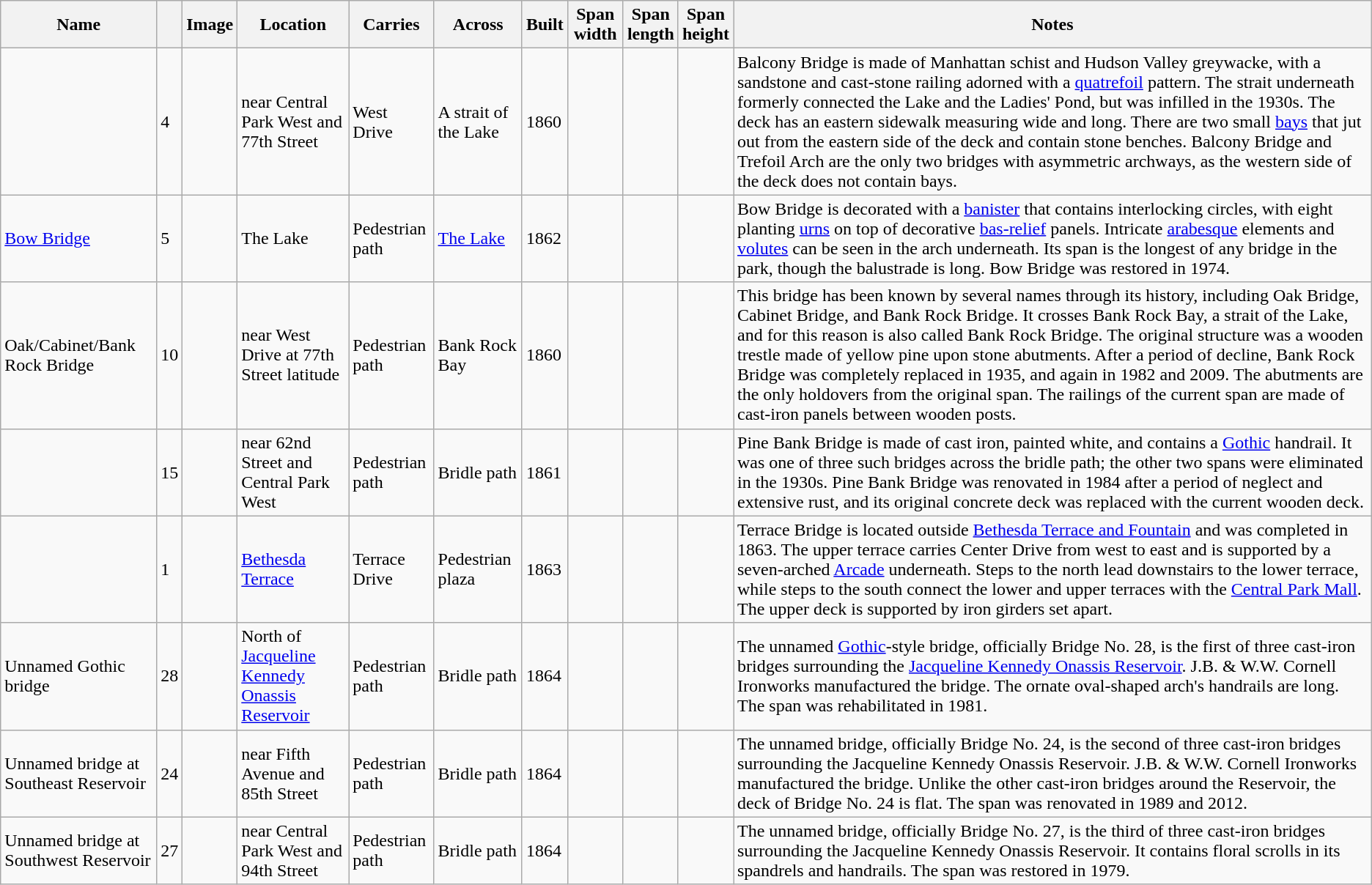<table class="wikitable sortable">
<tr>
<th>Name</th>
<th></th>
<th class="unsortable">Image</th>
<th>Location</th>
<th>Carries</th>
<th>Across</th>
<th>Built</th>
<th>Span width</th>
<th>Span<br>length</th>
<th>Span<br>height</th>
<th class="unsortable" style="min-width:12em">Notes</th>
</tr>
<tr>
<td></td>
<td>4</td>
<td></td>
<td>near Central Park West and 77th Street<br></td>
<td>West Drive</td>
<td>A strait of the Lake</td>
<td>1860</td>
<td></td>
<td></td>
<td></td>
<td>Balcony Bridge is made of Manhattan schist and Hudson Valley greywacke, with a sandstone and cast-stone railing adorned with a <a href='#'>quatrefoil</a> pattern. The strait underneath formerly connected the Lake and the Ladies' Pond, but was infilled in the 1930s. The deck has an eastern sidewalk measuring  wide and  long. There are two small <a href='#'>bays</a> that jut out from the eastern side of the deck and contain stone benches. Balcony Bridge and Trefoil Arch are the only two bridges with asymmetric archways, as the western side of the deck does not contain bays.</td>
</tr>
<tr>
<td><a href='#'>Bow Bridge</a></td>
<td>5</td>
<td></td>
<td>The Lake<br></td>
<td>Pedestrian path</td>
<td><a href='#'>The Lake</a></td>
<td>1862</td>
<td></td>
<td></td>
<td></td>
<td>Bow Bridge is decorated with a <a href='#'>banister</a> that contains interlocking circles, with eight planting <a href='#'>urns</a> on top of decorative <a href='#'>bas-relief</a> panels. Intricate <a href='#'>arabesque</a> elements and <a href='#'>volutes</a> can be seen in the arch underneath. Its  span is the longest of any bridge in the park, though the balustrade is  long. Bow Bridge was restored in 1974.</td>
</tr>
<tr>
<td>Oak/Cabinet/Bank Rock Bridge</td>
<td>10</td>
<td></td>
<td>near West Drive at 77th Street latitude<br></td>
<td>Pedestrian path</td>
<td>Bank Rock Bay</td>
<td>1860</td>
<td></td>
<td></td>
<td></td>
<td>This bridge has been known by several names through its history, including Oak Bridge, Cabinet Bridge, and Bank Rock Bridge. It crosses Bank Rock Bay, a strait of the Lake, and for this reason is also called Bank Rock Bridge. The original structure was a wooden trestle made of yellow pine upon stone abutments. After a period of decline, Bank Rock Bridge was completely replaced in 1935, and again in 1982 and 2009. The abutments are the only holdovers from the original span. The railings of the current span are made of cast-iron panels between wooden posts.</td>
</tr>
<tr>
<td></td>
<td>15</td>
<td></td>
<td>near 62nd Street and Central Park West<br></td>
<td>Pedestrian path</td>
<td>Bridle path</td>
<td>1861</td>
<td></td>
<td></td>
<td></td>
<td>Pine Bank Bridge is made of cast iron, painted white, and contains a <a href='#'>Gothic</a> handrail. It was one of three such bridges across the bridle path; the other two spans were eliminated in the 1930s. Pine Bank Bridge was renovated in 1984 after a period of neglect and extensive rust, and its original concrete deck was replaced with the current wooden deck.</td>
</tr>
<tr>
<td></td>
<td>1</td>
<td></td>
<td><a href='#'>Bethesda Terrace</a><br></td>
<td>Terrace Drive</td>
<td>Pedestrian plaza</td>
<td>1863</td>
<td></td>
<td></td>
<td></td>
<td>Terrace Bridge is located outside <a href='#'>Bethesda Terrace and Fountain</a> and was completed in 1863. The upper terrace carries Center Drive from west to east and is supported by a seven-arched <a href='#'>Arcade</a> underneath. Steps to the north lead downstairs to the lower terrace, while steps to the south connect the lower and upper terraces with the <a href='#'>Central Park Mall</a>. The upper deck is supported by  iron girders set  apart.</td>
</tr>
<tr>
<td>Unnamed Gothic bridge</td>
<td>28</td>
<td></td>
<td>North of <a href='#'>Jacqueline Kennedy Onassis Reservoir</a><br></td>
<td>Pedestrian path</td>
<td>Bridle path</td>
<td>1864</td>
<td></td>
<td></td>
<td></td>
<td>The unnamed <a href='#'>Gothic</a>-style bridge, officially Bridge No. 28, is the first of three cast-iron bridges surrounding the <a href='#'>Jacqueline Kennedy Onassis Reservoir</a>. J.B. & W.W. Cornell Ironworks manufactured the bridge. The ornate oval-shaped arch's handrails are  long. The span was rehabilitated in 1981.</td>
</tr>
<tr>
<td>Unnamed bridge at Southeast Reservoir</td>
<td>24</td>
<td></td>
<td>near Fifth Avenue and 85th Street<br></td>
<td>Pedestrian path</td>
<td>Bridle path</td>
<td>1864</td>
<td></td>
<td></td>
<td></td>
<td>The unnamed bridge, officially Bridge No. 24, is the second of three cast-iron bridges surrounding the Jacqueline Kennedy Onassis Reservoir. J.B. & W.W. Cornell Ironworks manufactured the bridge. Unlike the other cast-iron bridges around the Reservoir, the deck of Bridge No. 24 is flat. The span was renovated in 1989 and 2012.</td>
</tr>
<tr>
<td>Unnamed bridge at Southwest Reservoir</td>
<td>27</td>
<td></td>
<td>near Central Park West and 94th Street<br></td>
<td>Pedestrian path</td>
<td>Bridle path</td>
<td>1864</td>
<td></td>
<td></td>
<td></td>
<td>The unnamed bridge, officially Bridge No. 27, is the third of three cast-iron bridges surrounding the Jacqueline Kennedy Onassis Reservoir. It contains floral scrolls in its spandrels and handrails. The span was restored in 1979.</td>
</tr>
</table>
